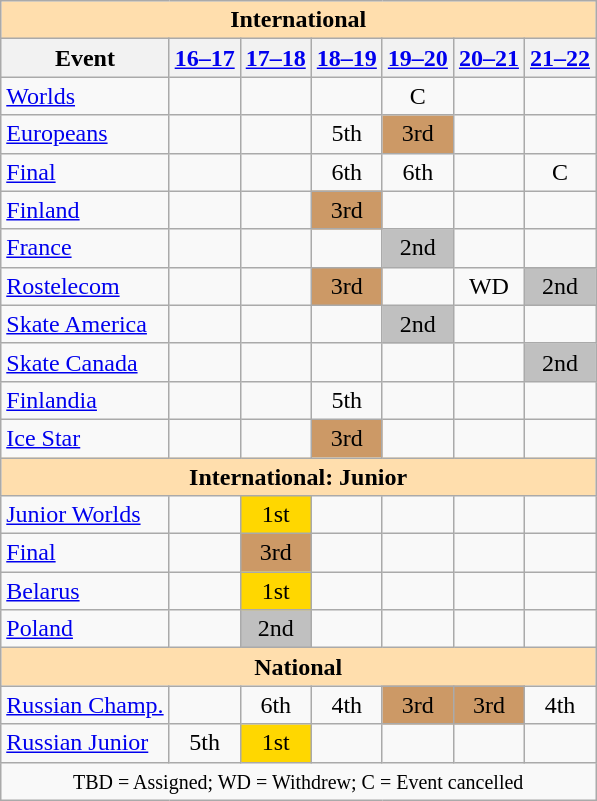<table class="wikitable" style="text-align:center">
<tr>
<th style="background-color: #ffdead; " colspan=7 align=center>International</th>
</tr>
<tr>
<th>Event</th>
<th><a href='#'>16–17</a></th>
<th><a href='#'>17–18</a></th>
<th><a href='#'>18–19</a></th>
<th><a href='#'>19–20</a></th>
<th><a href='#'>20–21</a></th>
<th><a href='#'>21–22</a></th>
</tr>
<tr>
<td align="left"><a href='#'>Worlds</a></td>
<td></td>
<td></td>
<td></td>
<td>C</td>
<td></td>
<td></td>
</tr>
<tr>
<td align="left"><a href='#'>Europeans</a></td>
<td></td>
<td></td>
<td>5th</td>
<td bgcolor=cc9966>3rd</td>
<td></td>
<td></td>
</tr>
<tr>
<td align=left> <a href='#'>Final</a></td>
<td></td>
<td></td>
<td>6th</td>
<td>6th</td>
<td></td>
<td>C</td>
</tr>
<tr>
<td align=left> <a href='#'>Finland</a></td>
<td></td>
<td></td>
<td bgcolor=cc9966>3rd</td>
<td></td>
<td></td>
<td></td>
</tr>
<tr>
<td align=left> <a href='#'>France</a></td>
<td></td>
<td></td>
<td></td>
<td bgcolor=silver>2nd</td>
<td></td>
<td></td>
</tr>
<tr>
<td align=left> <a href='#'>Rostelecom</a></td>
<td></td>
<td></td>
<td bgcolor=cc9966>3rd</td>
<td></td>
<td>WD</td>
<td bgcolor=silver>2nd</td>
</tr>
<tr>
<td align=left> <a href='#'>Skate America</a></td>
<td></td>
<td></td>
<td></td>
<td bgcolor=silver>2nd</td>
<td></td>
<td></td>
</tr>
<tr>
<td align=left> <a href='#'>Skate Canada</a></td>
<td></td>
<td></td>
<td></td>
<td></td>
<td></td>
<td bgcolor=silver>2nd</td>
</tr>
<tr>
<td align=left> <a href='#'>Finlandia</a></td>
<td></td>
<td></td>
<td>5th</td>
<td></td>
<td></td>
<td></td>
</tr>
<tr>
<td align=left><a href='#'>Ice Star</a></td>
<td></td>
<td></td>
<td bgcolor=cc9966>3rd</td>
<td></td>
<td></td>
<td></td>
</tr>
<tr>
<th style="background-color: #ffdead; " colspan=7 align=center>International: Junior</th>
</tr>
<tr>
<td align=left><a href='#'>Junior Worlds</a></td>
<td></td>
<td bgcolor=gold>1st</td>
<td></td>
<td></td>
<td></td>
<td></td>
</tr>
<tr>
<td align=left> <a href='#'>Final</a></td>
<td></td>
<td bgcolor=cc9966>3rd</td>
<td></td>
<td></td>
<td></td>
<td></td>
</tr>
<tr>
<td align=left> <a href='#'>Belarus</a></td>
<td></td>
<td bgcolor=gold>1st</td>
<td></td>
<td></td>
<td></td>
<td></td>
</tr>
<tr>
<td align=left> <a href='#'>Poland</a></td>
<td></td>
<td bgcolor=silver>2nd</td>
<td></td>
<td></td>
<td></td>
<td></td>
</tr>
<tr>
<th style="background-color: #ffdead; " colspan=7 align=center>National</th>
</tr>
<tr>
<td align=left><a href='#'>Russian Champ.</a></td>
<td></td>
<td>6th</td>
<td>4th</td>
<td bgcolor=cc9966>3rd</td>
<td bgcolor=cc9966>3rd</td>
<td>4th</td>
</tr>
<tr>
<td align=left><a href='#'>Russian Junior</a></td>
<td>5th</td>
<td bgcolor=gold>1st</td>
<td></td>
<td></td>
<td></td>
<td></td>
</tr>
<tr>
<td colspan=7 align=center><small> TBD = Assigned; WD = Withdrew; C = Event cancelled </small></td>
</tr>
</table>
